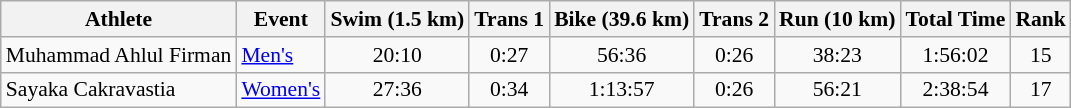<table class="wikitable" style="font-size:90%">
<tr>
<th>Athlete</th>
<th>Event</th>
<th>Swim (1.5 km)</th>
<th>Trans 1</th>
<th>Bike (39.6 km)</th>
<th>Trans 2</th>
<th>Run (10 km)</th>
<th>Total Time</th>
<th>Rank</th>
</tr>
<tr align=center>
<td align=left>Muhammad Ahlul Firman</td>
<td style="text-align:left;"><a href='#'>Men's</a></td>
<td>20:10</td>
<td>0:27</td>
<td>56:36</td>
<td>0:26</td>
<td>38:23</td>
<td>1:56:02</td>
<td>15</td>
</tr>
<tr align=center>
<td align=left>Sayaka Cakravastia</td>
<td style="text-align:left;"><a href='#'>Women's</a></td>
<td>27:36</td>
<td>0:34</td>
<td>1:13:57</td>
<td>0:26</td>
<td>56:21</td>
<td>2:38:54</td>
<td>17</td>
</tr>
</table>
